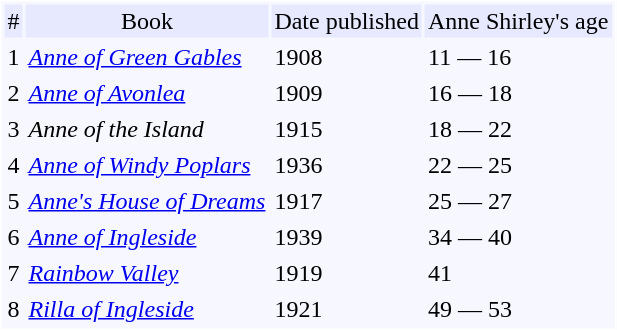<table style="border:1px; border: thin solid white; background-color:#f7f8ff" cellpadding="2">
<tr align="center" bgcolor="#e6e9ff">
<td>#</td>
<td>Book</td>
<td>Date published</td>
<td>Anne Shirley's age</td>
</tr>
<tr>
<td>1</td>
<td><em><a href='#'>Anne of Green Gables</a></em></td>
<td>1908</td>
<td>11 — 16</td>
</tr>
<tr>
<td>2</td>
<td><em><a href='#'>Anne of Avonlea</a></em></td>
<td>1909</td>
<td>16 — 18</td>
</tr>
<tr>
<td>3</td>
<td><em>Anne of the Island</em></td>
<td>1915</td>
<td>18 — 22</td>
</tr>
<tr>
<td>4</td>
<td><em><a href='#'>Anne of Windy Poplars</a></em></td>
<td>1936</td>
<td>22 — 25</td>
</tr>
<tr>
<td>5</td>
<td><em><a href='#'>Anne's House of Dreams</a></em></td>
<td>1917</td>
<td>25 — 27</td>
</tr>
<tr>
<td>6</td>
<td><em><a href='#'>Anne of Ingleside</a></em></td>
<td>1939</td>
<td>34 — 40</td>
</tr>
<tr>
<td>7</td>
<td><em><a href='#'>Rainbow Valley</a></em></td>
<td>1919</td>
<td>41</td>
</tr>
<tr>
<td>8</td>
<td><em><a href='#'>Rilla of Ingleside</a></em></td>
<td>1921</td>
<td>49 — 53</td>
</tr>
</table>
